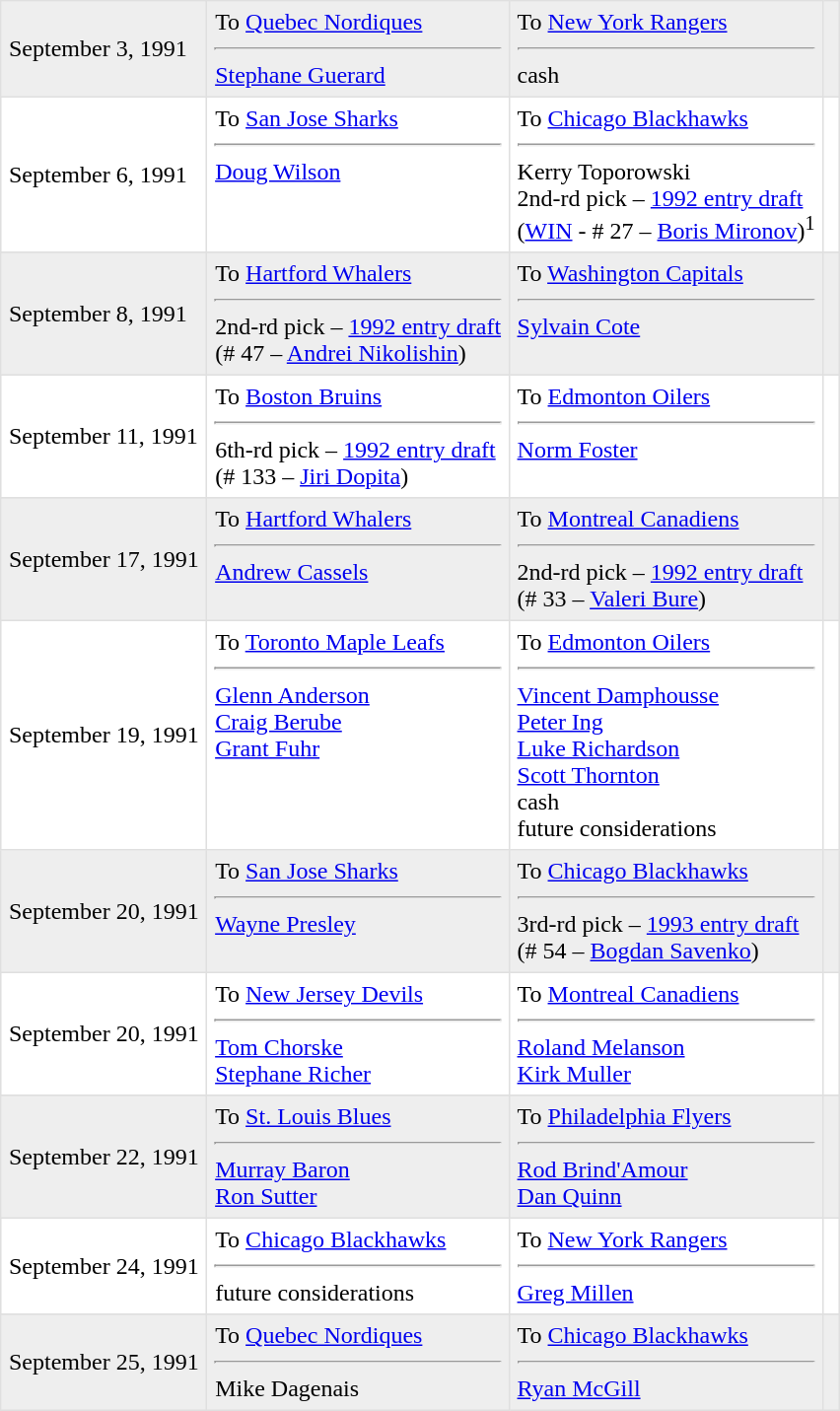<table border=1 style="border-collapse:collapse" bordercolor="#DFDFDF"  cellpadding="5">
<tr bgcolor="#eeeeee">
<td>September 3, 1991</td>
<td valign="top">To <a href='#'>Quebec Nordiques</a><hr><a href='#'>Stephane Guerard</a></td>
<td valign="top">To <a href='#'>New York Rangers</a><hr>cash</td>
<td></td>
</tr>
<tr>
<td>September 6, 1991</td>
<td valign="top">To <a href='#'>San Jose Sharks</a><hr><a href='#'>Doug Wilson</a></td>
<td valign="top">To <a href='#'>Chicago Blackhawks</a><hr>Kerry Toporowski<br>2nd-rd pick – <a href='#'>1992 entry draft</a><br>(<a href='#'>WIN</a> - # 27 – <a href='#'>Boris Mironov</a>)<sup>1</sup></td>
<td></td>
</tr>
<tr>
</tr>
<tr bgcolor="#eeeeee">
<td>September 8, 1991</td>
<td valign="top">To <a href='#'>Hartford Whalers</a><hr>2nd-rd pick – <a href='#'>1992 entry draft</a><br>(# 47 – <a href='#'>Andrei Nikolishin</a>)</td>
<td valign="top">To <a href='#'>Washington Capitals</a><hr><a href='#'>Sylvain Cote</a></td>
<td></td>
</tr>
<tr>
<td>September 11, 1991</td>
<td valign="top">To <a href='#'>Boston Bruins</a><hr>6th-rd pick – <a href='#'>1992 entry draft</a><br>(# 133 – <a href='#'>Jiri Dopita</a>)</td>
<td valign="top">To <a href='#'>Edmonton Oilers</a><hr><a href='#'>Norm Foster</a></td>
<td></td>
</tr>
<tr>
</tr>
<tr bgcolor="#eeeeee">
<td>September 17, 1991</td>
<td valign="top">To <a href='#'>Hartford Whalers</a><hr><a href='#'>Andrew Cassels</a></td>
<td valign="top">To <a href='#'>Montreal Canadiens</a><hr>2nd-rd pick – <a href='#'>1992 entry draft</a><br>(# 33 – <a href='#'>Valeri Bure</a>)</td>
<td></td>
</tr>
<tr>
<td>September 19, 1991</td>
<td valign="top">To <a href='#'>Toronto Maple Leafs</a><hr><a href='#'>Glenn Anderson</a><br><a href='#'>Craig Berube</a><br><a href='#'>Grant Fuhr</a></td>
<td valign="top">To <a href='#'>Edmonton Oilers</a><hr><a href='#'>Vincent Damphousse</a><br><a href='#'>Peter Ing</a><br><a href='#'>Luke Richardson</a><br><a href='#'>Scott Thornton</a><br>cash<br>future considerations</td>
<td></td>
</tr>
<tr bgcolor="#eeeeee">
<td>September 20, 1991</td>
<td valign="top">To <a href='#'>San Jose Sharks</a><hr><a href='#'>Wayne Presley</a></td>
<td valign="top">To <a href='#'>Chicago Blackhawks</a><hr>3rd-rd pick – <a href='#'>1993 entry draft</a><br>(# 54 – <a href='#'>Bogdan Savenko</a>)</td>
<td></td>
</tr>
<tr>
<td>September 20, 1991</td>
<td valign="top">To <a href='#'>New Jersey Devils</a><hr><a href='#'>Tom Chorske</a><br><a href='#'>Stephane Richer</a></td>
<td valign="top">To <a href='#'>Montreal Canadiens</a><hr><a href='#'>Roland Melanson</a><br><a href='#'>Kirk Muller</a></td>
<td></td>
</tr>
<tr>
</tr>
<tr bgcolor="#eeeeee">
<td>September 22, 1991</td>
<td valign="top">To <a href='#'>St. Louis Blues</a><hr><a href='#'>Murray Baron</a><br><a href='#'>Ron Sutter</a></td>
<td valign="top">To <a href='#'>Philadelphia Flyers</a><hr><a href='#'>Rod Brind'Amour</a><br><a href='#'>Dan Quinn</a></td>
<td></td>
</tr>
<tr>
<td>September 24, 1991</td>
<td valign="top">To <a href='#'>Chicago Blackhawks</a><hr>future considerations</td>
<td valign="top">To <a href='#'>New York Rangers</a><hr><a href='#'>Greg Millen</a></td>
<td></td>
</tr>
<tr>
</tr>
<tr bgcolor="#eeeeee">
<td>September 25, 1991</td>
<td valign="top">To <a href='#'>Quebec Nordiques</a><hr>Mike Dagenais</td>
<td valign="top">To <a href='#'>Chicago Blackhawks</a><hr><a href='#'>Ryan McGill</a></td>
<td></td>
</tr>
</table>
